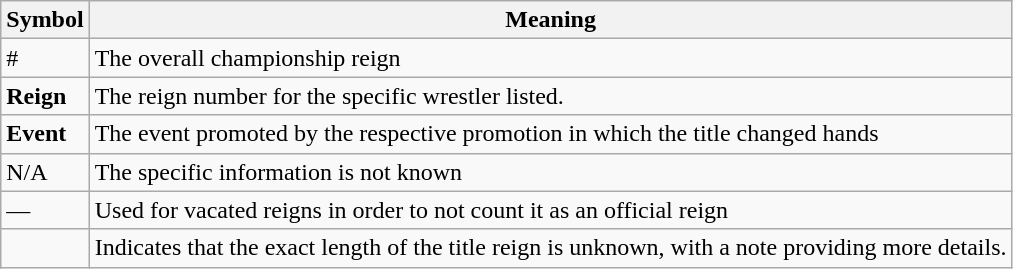<table class="wikitable">
<tr>
<th>Symbol</th>
<th>Meaning</th>
</tr>
<tr>
<td>#</td>
<td>The overall championship reign</td>
</tr>
<tr>
<td><strong>Reign</strong></td>
<td>The reign number for the specific wrestler listed.</td>
</tr>
<tr>
<td><strong>Event</strong></td>
<td>The event promoted by the respective promotion in which the title changed hands</td>
</tr>
<tr>
<td>N/A</td>
<td>The specific information is not known</td>
</tr>
<tr>
<td>—</td>
<td>Used for vacated reigns in order to not count it as an official reign</td>
</tr>
<tr>
<td></td>
<td>Indicates that the exact length of the title reign is unknown, with a note providing more details.</td>
</tr>
</table>
